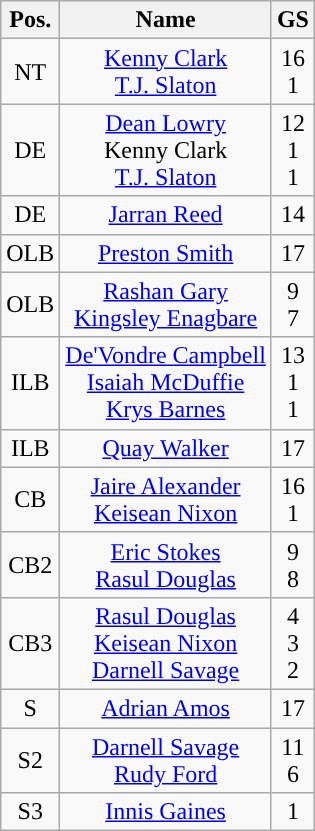<table class="wikitable" style="text-align:center">
<tr>
<th>Pos.</th>
<th>Name</th>
<th>GS</th>
</tr>
<tr>
<td>NT</td>
<td><a href='#'>Kenny Clark</a><br><a href='#'>T.J. Slaton</a></td>
<td>16<br>1</td>
</tr>
<tr>
<td>DE</td>
<td><a href='#'>Dean Lowry</a><br>Kenny Clark<br><a href='#'>T.J. Slaton</a></td>
<td>12<br>1<br>1</td>
</tr>
<tr>
<td>DE</td>
<td><a href='#'>Jarran Reed</a></td>
<td>14</td>
</tr>
<tr>
<td>OLB</td>
<td><a href='#'>Preston Smith</a></td>
<td>17</td>
</tr>
<tr>
<td>OLB</td>
<td><a href='#'>Rashan Gary</a><br><a href='#'>Kingsley Enagbare</a></td>
<td>9<br>7</td>
</tr>
<tr>
<td>ILB</td>
<td><a href='#'>De'Vondre Campbell</a><br><a href='#'>Isaiah McDuffie</a><br><a href='#'>Krys Barnes</a></td>
<td>13<br>1<br>1</td>
</tr>
<tr>
<td>ILB</td>
<td><a href='#'>Quay Walker</a></td>
<td>17</td>
</tr>
<tr>
<td>CB</td>
<td><a href='#'>Jaire Alexander</a><br><a href='#'>Keisean Nixon</a></td>
<td>16<br>1</td>
</tr>
<tr>
<td>CB2</td>
<td><a href='#'>Eric Stokes</a><br><a href='#'>Rasul Douglas</a></td>
<td>9<br>8</td>
</tr>
<tr>
<td>CB3</td>
<td><a href='#'>Rasul Douglas</a><br><a href='#'>Keisean Nixon</a><br><a href='#'>Darnell Savage</a></td>
<td>4<br>3<br>2</td>
</tr>
<tr>
<td>S</td>
<td><a href='#'>Adrian Amos</a></td>
<td>17</td>
</tr>
<tr>
<td>S2</td>
<td><a href='#'>Darnell Savage</a><br><a href='#'>Rudy Ford</a></td>
<td>11<br>6</td>
</tr>
<tr>
<td>S3</td>
<td><a href='#'>Innis Gaines</a></td>
<td>1</td>
</tr>
</table>
